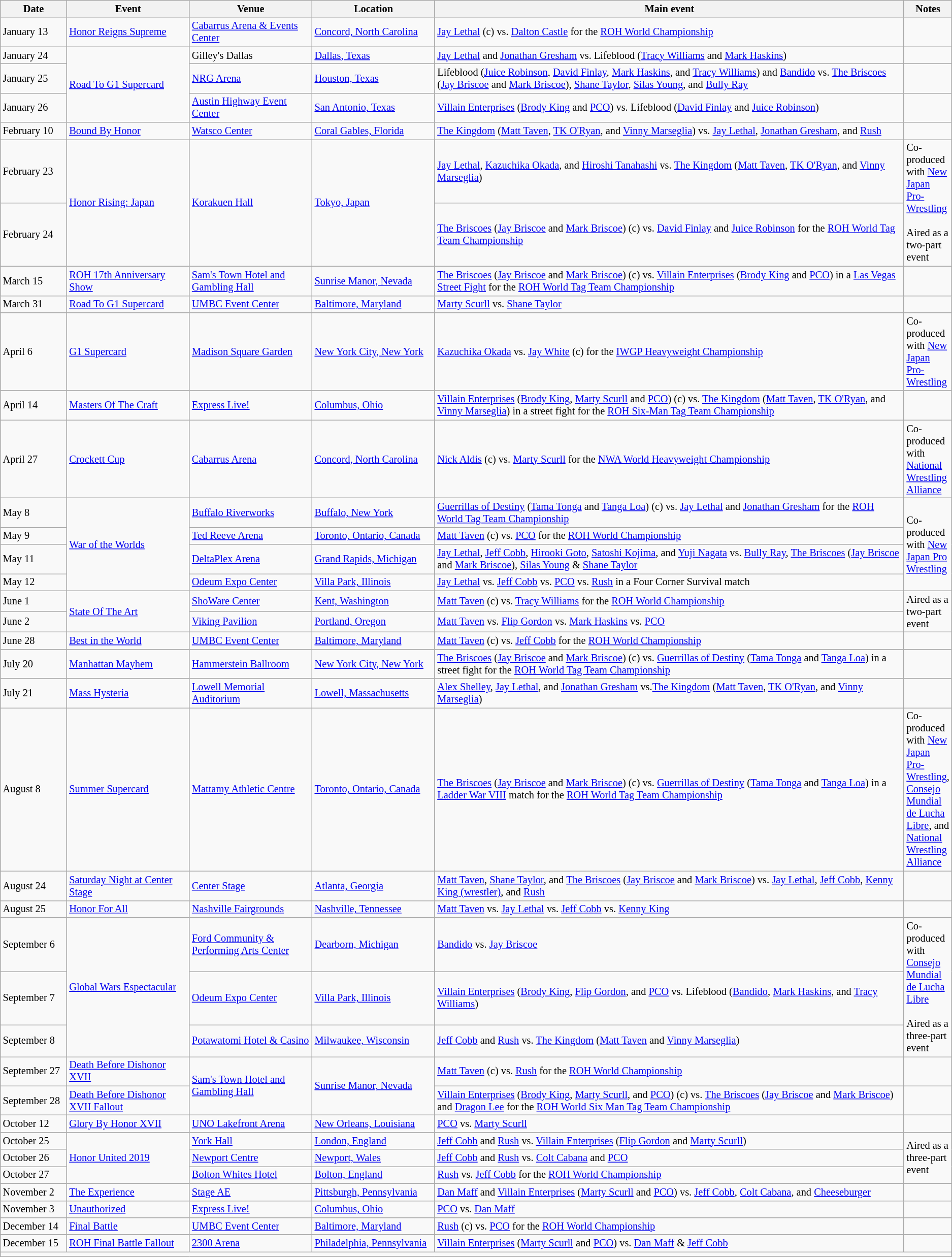<table class="sortable wikitable succession-box" style="font-size:85%;">
<tr>
<th width=7%>Date</th>
<th width=13%>Event</th>
<th width=13%>Venue</th>
<th width=13%>Location</th>
<th width=50%>Main event</th>
<th width=13%>Notes</th>
</tr>
<tr>
<td>January 13</td>
<td><a href='#'>Honor Reigns Supreme</a></td>
<td><a href='#'>Cabarrus Arena & Events Center</a></td>
<td><a href='#'>Concord, North Carolina</a></td>
<td><a href='#'>Jay Lethal</a> (c) vs. <a href='#'>Dalton Castle</a> for the <a href='#'>ROH World Championship</a></td>
<td></td>
</tr>
<tr>
<td>January 24</td>
<td rowspan="3"><a href='#'>Road To G1 Supercard</a></td>
<td>Gilley's Dallas</td>
<td><a href='#'>Dallas, Texas</a></td>
<td><a href='#'>Jay Lethal</a> and <a href='#'>Jonathan Gresham</a> vs. Lifeblood (<a href='#'>Tracy Williams</a> and <a href='#'>Mark Haskins</a>)</td>
<td></td>
</tr>
<tr>
<td>January 25</td>
<td><a href='#'>NRG Arena</a></td>
<td><a href='#'>Houston, Texas</a></td>
<td>Lifeblood (<a href='#'>Juice Robinson</a>, <a href='#'>David Finlay</a>, <a href='#'>Mark Haskins</a>, and <a href='#'>Tracy Williams</a>) and <a href='#'>Bandido</a> vs. <a href='#'>The Briscoes</a> (<a href='#'>Jay Briscoe</a> and <a href='#'>Mark Briscoe</a>), <a href='#'>Shane Taylor</a>, <a href='#'>Silas Young</a>, and <a href='#'>Bully Ray</a></td>
<td></td>
</tr>
<tr>
<td>January 26</td>
<td><a href='#'>Austin Highway Event Center</a></td>
<td><a href='#'>San Antonio, Texas</a></td>
<td><a href='#'>Villain Enterprises</a> (<a href='#'>Brody King</a> and <a href='#'>PCO</a>) vs. Lifeblood (<a href='#'>David Finlay</a> and <a href='#'>Juice Robinson</a>)</td>
<td></td>
</tr>
<tr>
<td>February 10</td>
<td><a href='#'>Bound By Honor</a></td>
<td><a href='#'>Watsco Center</a></td>
<td><a href='#'>Coral Gables, Florida</a></td>
<td><a href='#'>The Kingdom</a> (<a href='#'>Matt Taven</a>, <a href='#'>TK O'Ryan</a>, and <a href='#'>Vinny Marseglia</a>) vs. <a href='#'>Jay Lethal</a>, <a href='#'>Jonathan Gresham</a>, and <a href='#'>Rush</a></td>
<td></td>
</tr>
<tr>
<td>February 23</td>
<td rowspan="2"><a href='#'>Honor Rising: Japan</a></td>
<td rowspan="2"><a href='#'>Korakuen Hall</a></td>
<td rowspan="2"><a href='#'>Tokyo, Japan</a></td>
<td><a href='#'>Jay Lethal</a>, <a href='#'>Kazuchika Okada</a>, and <a href='#'>Hiroshi Tanahashi</a> vs. <a href='#'>The Kingdom</a> (<a href='#'>Matt Taven</a>, <a href='#'>TK O'Ryan</a>, and <a href='#'>Vinny Marseglia</a>)</td>
<td rowspan="2">Co-produced with <a href='#'>New Japan Pro-Wrestling</a><br><br>Aired as a two-part event</td>
</tr>
<tr>
<td>February 24</td>
<td><a href='#'>The Briscoes</a> (<a href='#'>Jay Briscoe</a> and <a href='#'>Mark Briscoe</a>) (c) vs. <a href='#'>David Finlay</a> and <a href='#'>Juice Robinson</a> for the <a href='#'>ROH World Tag Team Championship</a></td>
</tr>
<tr>
<td>March 15</td>
<td><a href='#'>ROH 17th Anniversary Show</a></td>
<td><a href='#'>Sam's Town Hotel and Gambling Hall</a></td>
<td><a href='#'>Sunrise Manor, Nevada</a></td>
<td><a href='#'>The Briscoes</a> (<a href='#'>Jay Briscoe</a> and <a href='#'>Mark Briscoe</a>) (c) vs. <a href='#'>Villain Enterprises</a> (<a href='#'>Brody King</a> and <a href='#'>PCO</a>) in a <a href='#'>Las Vegas Street Fight</a> for the <a href='#'>ROH World Tag Team Championship</a></td>
<td></td>
</tr>
<tr>
<td>March 31</td>
<td><a href='#'>Road To G1 Supercard</a></td>
<td><a href='#'>UMBC Event Center</a></td>
<td><a href='#'>Baltimore, Maryland</a></td>
<td><a href='#'>Marty Scurll</a> vs. <a href='#'>Shane Taylor</a></td>
<td></td>
</tr>
<tr>
<td>April 6</td>
<td><a href='#'>G1 Supercard</a></td>
<td><a href='#'>Madison Square Garden</a></td>
<td><a href='#'>New York City, New York</a></td>
<td><a href='#'>Kazuchika Okada</a> vs. <a href='#'>Jay White</a> (c) for the <a href='#'>IWGP Heavyweight Championship</a></td>
<td>Co-produced with <a href='#'>New Japan Pro-Wrestling</a></td>
</tr>
<tr>
<td>April 14</td>
<td><a href='#'>Masters Of The Craft</a></td>
<td><a href='#'>Express Live!</a></td>
<td><a href='#'>Columbus, Ohio</a></td>
<td><a href='#'>Villain Enterprises</a> (<a href='#'>Brody King</a>, <a href='#'>Marty Scurll</a> and <a href='#'>PCO</a>) (c) vs. <a href='#'>The Kingdom</a> (<a href='#'>Matt Taven</a>, <a href='#'>TK O'Ryan</a>, and <a href='#'>Vinny Marseglia</a>) in a street fight for the <a href='#'>ROH Six-Man Tag Team Championship</a></td>
<td></td>
</tr>
<tr>
<td>April 27</td>
<td><a href='#'>Crockett Cup</a></td>
<td><a href='#'>Cabarrus Arena</a></td>
<td><a href='#'>Concord, North Carolina</a></td>
<td><a href='#'>Nick Aldis</a> (c) vs. <a href='#'>Marty Scurll</a> for the <a href='#'>NWA World Heavyweight Championship</a></td>
<td>Co-produced with <a href='#'>National Wrestling Alliance</a></td>
</tr>
<tr>
<td>May 8</td>
<td rowspan="4"><a href='#'>War of the Worlds</a></td>
<td><a href='#'>Buffalo Riverworks</a></td>
<td><a href='#'>Buffalo, New York</a></td>
<td><a href='#'>Guerrillas of Destiny</a>  (<a href='#'>Tama Tonga</a> and <a href='#'>Tanga Loa</a>) (c) vs. <a href='#'>Jay Lethal</a> and <a href='#'>Jonathan Gresham</a> for the <a href='#'>ROH World Tag Team Championship</a></td>
<td rowspan="4">Co-produced with <a href='#'>New Japan Pro Wrestling</a></td>
</tr>
<tr>
<td>May 9</td>
<td><a href='#'>Ted Reeve Arena</a></td>
<td><a href='#'>Toronto, Ontario, Canada</a></td>
<td><a href='#'>Matt Taven</a> (c) vs. <a href='#'>PCO</a> for the <a href='#'>ROH World Championship</a></td>
</tr>
<tr>
<td>May 11</td>
<td><a href='#'>DeltaPlex Arena</a></td>
<td><a href='#'>Grand Rapids, Michigan</a></td>
<td><a href='#'>Jay Lethal</a>, <a href='#'>Jeff Cobb</a>, <a href='#'>Hirooki Goto</a>, <a href='#'>Satoshi Kojima</a>, and <a href='#'>Yuji Nagata</a> vs. <a href='#'>Bully Ray</a>, <a href='#'>The Briscoes</a> (<a href='#'>Jay Briscoe</a> and <a href='#'>Mark Briscoe</a>), <a href='#'>Silas Young</a> & <a href='#'>Shane Taylor</a></td>
</tr>
<tr>
<td>May 12</td>
<td><a href='#'>Odeum Expo Center</a></td>
<td><a href='#'>Villa Park, Illinois</a></td>
<td><a href='#'>Jay Lethal</a> vs. <a href='#'>Jeff Cobb</a> vs. <a href='#'>PCO</a> vs. <a href='#'>Rush</a> in a Four Corner Survival match</td>
</tr>
<tr>
<td>June 1</td>
<td rowspan="2"><a href='#'>State Of The Art</a></td>
<td><a href='#'>ShoWare Center</a></td>
<td><a href='#'>Kent, Washington</a></td>
<td><a href='#'>Matt Taven</a> (c) vs. <a href='#'>Tracy Williams</a> for the <a href='#'>ROH World Championship</a></td>
<td rowspan="2">Aired as a two-part event</td>
</tr>
<tr>
<td>June 2</td>
<td><a href='#'>Viking Pavilion</a></td>
<td><a href='#'>Portland, Oregon</a></td>
<td><a href='#'>Matt Taven</a> vs. <a href='#'>Flip Gordon</a> vs. <a href='#'>Mark Haskins</a> vs. <a href='#'>PCO</a></td>
</tr>
<tr>
<td>June 28</td>
<td><a href='#'>Best in the World</a></td>
<td><a href='#'>UMBC Event Center</a></td>
<td><a href='#'>Baltimore, Maryland</a></td>
<td><a href='#'>Matt Taven</a> (c) vs. <a href='#'>Jeff Cobb</a> for the <a href='#'>ROH World Championship</a></td>
<td></td>
</tr>
<tr>
<td>July 20</td>
<td><a href='#'>Manhattan Mayhem</a></td>
<td><a href='#'>Hammerstein Ballroom</a></td>
<td><a href='#'>New York City, New York</a></td>
<td><a href='#'>The Briscoes</a> (<a href='#'>Jay Briscoe</a> and <a href='#'>Mark Briscoe</a>) (c) vs. <a href='#'>Guerrillas of Destiny</a> (<a href='#'>Tama Tonga</a> and <a href='#'>Tanga Loa</a>) in a street fight for the <a href='#'>ROH World Tag Team Championship</a></td>
<td></td>
</tr>
<tr>
<td>July 21</td>
<td><a href='#'>Mass Hysteria</a></td>
<td><a href='#'>Lowell Memorial Auditorium</a></td>
<td><a href='#'>Lowell, Massachusetts</a></td>
<td><a href='#'>Alex Shelley</a>, <a href='#'>Jay Lethal</a>, and <a href='#'>Jonathan Gresham</a> vs.<a href='#'>The Kingdom</a> (<a href='#'>Matt Taven</a>, <a href='#'>TK O'Ryan</a>, and <a href='#'>Vinny Marseglia</a>)</td>
<td></td>
</tr>
<tr>
<td>August 8</td>
<td><a href='#'>Summer Supercard</a></td>
<td><a href='#'>Mattamy Athletic Centre</a></td>
<td><a href='#'>Toronto, Ontario, Canada</a></td>
<td><a href='#'>The Briscoes</a> (<a href='#'>Jay Briscoe</a> and <a href='#'>Mark Briscoe</a>) (c) vs. <a href='#'>Guerrillas of Destiny</a> (<a href='#'>Tama Tonga</a> and <a href='#'>Tanga Loa</a>) in a <a href='#'>Ladder War VIII</a> match for the <a href='#'>ROH World Tag Team Championship</a></td>
<td>Co-produced with <a href='#'>New Japan Pro-Wrestling</a>, <a href='#'>Consejo Mundial de Lucha Libre</a>, and <a href='#'>National Wrestling Alliance</a></td>
</tr>
<tr>
<td>August 24</td>
<td><a href='#'>Saturday Night at Center Stage</a></td>
<td><a href='#'>Center Stage</a></td>
<td><a href='#'>Atlanta, Georgia</a></td>
<td><a href='#'>Matt Taven</a>, <a href='#'>Shane Taylor</a>, and <a href='#'>The Briscoes</a> (<a href='#'>Jay Briscoe</a> and <a href='#'>Mark Briscoe</a>) vs. <a href='#'>Jay Lethal</a>, <a href='#'>Jeff Cobb</a>, <a href='#'>Kenny King (wrestler)</a>, and <a href='#'>Rush</a></td>
<td></td>
</tr>
<tr>
<td>August 25</td>
<td><a href='#'>Honor For All</a></td>
<td><a href='#'>Nashville Fairgrounds</a></td>
<td><a href='#'>Nashville, Tennessee</a></td>
<td><a href='#'>Matt Taven</a> vs. <a href='#'>Jay Lethal</a> vs. <a href='#'>Jeff Cobb</a> vs. <a href='#'>Kenny King</a></td>
<td></td>
</tr>
<tr>
<td>September 6</td>
<td rowspan="3"><a href='#'>Global Wars Espectacular</a></td>
<td><a href='#'>Ford Community & Performing Arts Center</a></td>
<td><a href='#'>Dearborn, Michigan</a></td>
<td><a href='#'>Bandido</a> vs. <a href='#'>Jay Briscoe</a></td>
<td rowspan="3">Co-produced with <a href='#'>Consejo Mundial de Lucha Libre</a><br><br>Aired as a three-part event</td>
</tr>
<tr>
<td>September 7</td>
<td><a href='#'>Odeum Expo Center</a></td>
<td><a href='#'>Villa Park, Illinois</a></td>
<td><a href='#'>Villain Enterprises</a> (<a href='#'>Brody King</a>, <a href='#'>Flip Gordon</a>, and <a href='#'>PCO</a> vs. Lifeblood (<a href='#'>Bandido</a>, <a href='#'>Mark Haskins</a>, and <a href='#'>Tracy Williams</a>)</td>
</tr>
<tr>
<td>September 8</td>
<td><a href='#'>Potawatomi Hotel & Casino</a></td>
<td><a href='#'>Milwaukee, Wisconsin</a></td>
<td><a href='#'>Jeff Cobb</a> and <a href='#'>Rush</a> vs. <a href='#'>The Kingdom</a> (<a href='#'>Matt Taven</a> and <a href='#'>Vinny Marseglia</a>)</td>
</tr>
<tr>
<td>September 27</td>
<td><a href='#'>Death Before Dishonor XVII</a></td>
<td rowspan="2"><a href='#'>Sam's Town Hotel and Gambling Hall</a></td>
<td rowspan="2"><a href='#'>Sunrise Manor, Nevada</a></td>
<td><a href='#'>Matt Taven</a> (c) vs. <a href='#'>Rush</a> for the <a href='#'>ROH World Championship</a></td>
<td></td>
</tr>
<tr>
<td>September 28</td>
<td><a href='#'>Death Before Dishonor XVII Fallout</a></td>
<td><a href='#'>Villain Enterprises</a> (<a href='#'>Brody King</a>, <a href='#'>Marty Scurll</a>, and <a href='#'>PCO</a>) (c) vs. <a href='#'>The Briscoes</a> (<a href='#'>Jay Briscoe</a> and <a href='#'>Mark Briscoe</a>) and <a href='#'>Dragon Lee</a> for the <a href='#'>ROH World Six Man Tag Team Championship</a></td>
<td></td>
</tr>
<tr>
<td>October 12</td>
<td><a href='#'>Glory By Honor XVII</a></td>
<td><a href='#'>UNO Lakefront Arena</a></td>
<td><a href='#'>New Orleans, Louisiana</a></td>
<td><a href='#'>PCO</a> vs. <a href='#'>Marty Scurll</a></td>
<td></td>
</tr>
<tr>
<td>October 25</td>
<td rowspan="3"><a href='#'>Honor United 2019</a></td>
<td><a href='#'>York Hall</a></td>
<td><a href='#'>London, England</a></td>
<td><a href='#'>Jeff Cobb</a> and <a href='#'>Rush</a> vs. <a href='#'>Villain Enterprises</a> (<a href='#'>Flip Gordon</a> and <a href='#'>Marty Scurll</a>)</td>
<td rowspan="3">Aired as a three-part event</td>
</tr>
<tr>
<td>October 26</td>
<td><a href='#'>Newport Centre</a></td>
<td><a href='#'>Newport, Wales</a></td>
<td><a href='#'>Jeff Cobb</a> and <a href='#'>Rush</a> vs. <a href='#'>Colt Cabana</a> and <a href='#'>PCO</a></td>
</tr>
<tr>
<td>October 27</td>
<td><a href='#'>Bolton Whites Hotel</a></td>
<td><a href='#'>Bolton, England</a></td>
<td><a href='#'>Rush</a> vs. <a href='#'>Jeff Cobb</a> for the <a href='#'>ROH World Championship</a></td>
</tr>
<tr>
<td>November 2</td>
<td><a href='#'>The Experience</a></td>
<td><a href='#'>Stage AE</a></td>
<td><a href='#'>Pittsburgh, Pennsylvania</a></td>
<td><a href='#'>Dan Maff</a> and <a href='#'>Villain Enterprises</a> (<a href='#'>Marty Scurll</a> and <a href='#'>PCO</a>) vs. <a href='#'>Jeff Cobb</a>, <a href='#'>Colt Cabana</a>, and <a href='#'>Cheeseburger</a></td>
<td></td>
</tr>
<tr>
<td>November 3</td>
<td><a href='#'>Unauthorized</a></td>
<td><a href='#'>Express Live!</a></td>
<td><a href='#'>Columbus, Ohio</a></td>
<td><a href='#'>PCO</a> vs. <a href='#'>Dan Maff</a></td>
<td></td>
</tr>
<tr>
<td>December 14</td>
<td><a href='#'>Final Battle</a></td>
<td><a href='#'>UMBC Event Center</a></td>
<td><a href='#'>Baltimore, Maryland</a></td>
<td><a href='#'>Rush</a> (c) vs. <a href='#'>PCO</a> for the <a href='#'>ROH World Championship</a></td>
<td></td>
</tr>
<tr>
<td>December 15</td>
<td><a href='#'>ROH Final Battle Fallout</a></td>
<td><a href='#'>2300 Arena</a></td>
<td><a href='#'>Philadelphia, Pennsylvania</a></td>
<td><a href='#'>Villain Enterprises</a> (<a href='#'>Marty Scurll</a> and <a href='#'>PCO</a>) vs. <a href='#'>Dan Maff</a> & <a href='#'>Jeff Cobb</a></td>
<td></td>
</tr>
<tr>
<td colspan="6"></td>
</tr>
</table>
